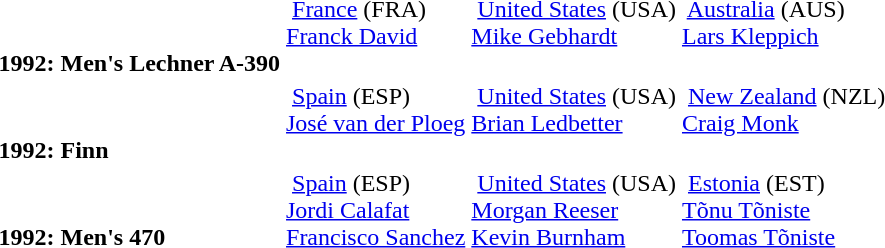<table>
<tr>
<td style="align:center;"><br><br><strong>1992: Men's Lechner A-390</strong> <br></td>
<td style="vertical-align:top;"> <a href='#'>France</a> <span>(FRA)</span><br><a href='#'>Franck David</a></td>
<td style="vertical-align:top;"> <a href='#'>United States</a> <span>(USA)</span><br><a href='#'>Mike Gebhardt</a></td>
<td style="vertical-align:top;"> <a href='#'>Australia</a> <span>(AUS)</span><br><a href='#'>Lars Kleppich</a></td>
</tr>
<tr>
<td style="align:center;"><br><br><strong>1992: Finn</strong> <br></td>
<td style="vertical-align:top;"> <a href='#'>Spain</a> <span>(ESP)</span><br><a href='#'>José van der Ploeg</a></td>
<td style="vertical-align:top;"> <a href='#'>United States</a> <span>(USA)</span><br><a href='#'>Brian Ledbetter</a></td>
<td style="vertical-align:top;"> <a href='#'>New Zealand</a> <span>(NZL)</span><br><a href='#'>Craig Monk</a></td>
</tr>
<tr>
<td style="align:center;"><br><br><strong>1992: Men's 470</strong> <br></td>
<td style="vertical-align:top;"> <a href='#'>Spain</a> <span>(ESP)</span><br><a href='#'>Jordi Calafat</a><br><a href='#'>Francisco Sanchez</a></td>
<td style="vertical-align:top;"> <a href='#'>United States</a> <span>(USA)</span><br><a href='#'>Morgan Reeser</a><br><a href='#'>Kevin Burnham</a></td>
<td style="vertical-align:top;"> <a href='#'>Estonia</a> <span>(EST)</span><br><a href='#'>Tõnu Tõniste</a><br><a href='#'>Toomas Tõniste</a></td>
</tr>
</table>
